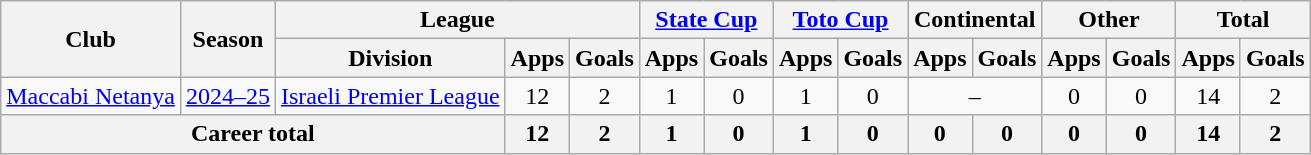<table class="wikitable" style="text-align: center">
<tr>
<th rowspan="2">Club</th>
<th rowspan="2">Season</th>
<th colspan="3">League</th>
<th colspan="2"><a href='#'>State Cup</a></th>
<th colspan="2"><a href='#'>Toto Cup</a></th>
<th colspan="2">Continental</th>
<th colspan="2">Other</th>
<th colspan="2">Total</th>
</tr>
<tr>
<th>Division</th>
<th>Apps</th>
<th>Goals</th>
<th>Apps</th>
<th>Goals</th>
<th>Apps</th>
<th>Goals</th>
<th>Apps</th>
<th>Goals</th>
<th>Apps</th>
<th>Goals</th>
<th>Apps</th>
<th>Goals</th>
</tr>
<tr>
<td rowspan="1"><a href='#'>Maccabi Netanya</a></td>
<td><a href='#'>2024–25</a></td>
<td><a href='#'>Israeli Premier League</a></td>
<td>12</td>
<td>2</td>
<td>1</td>
<td>0</td>
<td>1</td>
<td>0</td>
<td colspan="2">–</td>
<td>0</td>
<td>0</td>
<td>14</td>
<td>2</td>
</tr>
<tr>
<th colspan="3"><strong>Career total</strong></th>
<th>12</th>
<th>2</th>
<th>1</th>
<th>0</th>
<th>1</th>
<th>0</th>
<th>0</th>
<th>0</th>
<th>0</th>
<th>0</th>
<th>14</th>
<th>2</th>
</tr>
</table>
